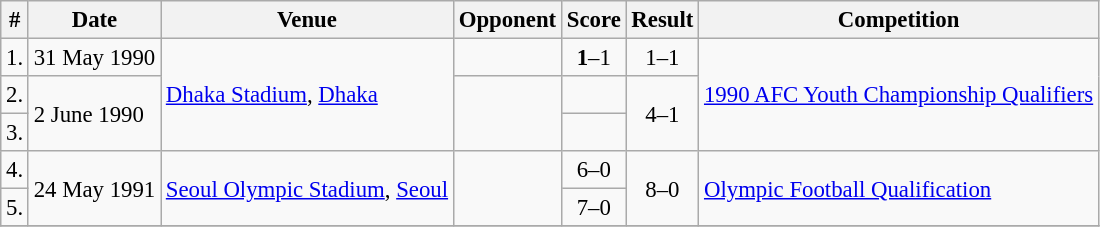<table class="wikitable" style="font-size:95%">
<tr>
<th>#</th>
<th>Date</th>
<th>Venue</th>
<th>Opponent</th>
<th>Score</th>
<th>Result</th>
<th>Competition</th>
</tr>
<tr>
<td>1.</td>
<td>31 May 1990</td>
<td rowspan=3><a href='#'>Dhaka Stadium</a>, <a href='#'>Dhaka</a></td>
<td></td>
<td style="text-align:center;"><strong>1</strong>–1</td>
<td style="text-align:center;">1–1</td>
<td rowspan=3><a href='#'>1990 AFC Youth Championship Qualifiers</a></td>
</tr>
<tr>
<td>2.</td>
<td rowspan=2>2 June 1990</td>
<td rowspan=2></td>
<td style="text-align:center;"></td>
<td rowspan=2 style="text-align:center;">4–1</td>
</tr>
<tr>
<td>3.</td>
<td style="text-align:center;"></td>
</tr>
<tr>
<td>4.</td>
<td rowspan=2>24 May 1991</td>
<td rowspan=2><a href='#'>Seoul Olympic Stadium</a>, <a href='#'>Seoul</a></td>
<td rowspan=2></td>
<td style="text-align:center;">6–0</td>
<td rowspan=2 style="text-align:center;">8–0</td>
<td rowspan=2><a href='#'>Olympic Football Qualification</a></td>
</tr>
<tr>
<td>5.</td>
<td style="text-align:center;">7–0</td>
</tr>
<tr>
</tr>
</table>
